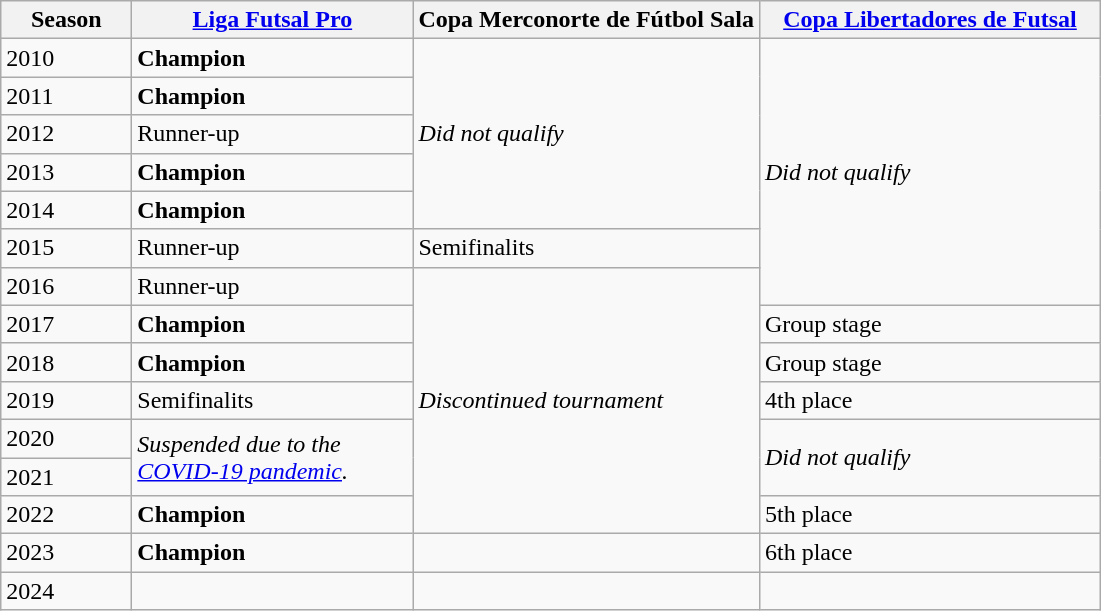<table class="wikitable col1cen">
<tr>
<th width="80">Season</th>
<th width="180px"><a href='#'>Liga Futsal Pro</a></th>
<th>Copa Merconorte de Fútbol Sala</th>
<th width="220px"><a href='#'>Copa Libertadores de Futsal</a></th>
</tr>
<tr>
<td>2010</td>
<td><strong>Champion</strong></td>
<td rowspan="5"><em>Did not qualify</em></td>
<td rowspan="7"><em>Did not qualify</em></td>
</tr>
<tr>
<td>2011</td>
<td><strong>Champion</strong></td>
</tr>
<tr>
<td>2012</td>
<td>Runner-up</td>
</tr>
<tr>
<td>2013</td>
<td><strong>Champion</strong></td>
</tr>
<tr>
<td>2014</td>
<td><strong>Champion</strong></td>
</tr>
<tr>
<td>2015</td>
<td>Runner-up</td>
<td>Semifinalits</td>
</tr>
<tr>
<td>2016</td>
<td>Runner-up</td>
<td rowspan="7"><em>Discontinued  tournament</em></td>
</tr>
<tr>
<td>2017</td>
<td><strong>Champion</strong></td>
<td>Group stage</td>
</tr>
<tr>
<td>2018</td>
<td><strong>Champion</strong></td>
<td>Group stage</td>
</tr>
<tr>
<td>2019</td>
<td>Semifinalits</td>
<td>4th place</td>
</tr>
<tr>
<td>2020</td>
<td rowspan="2"><em>Suspended due to the <a href='#'>COVID-19 pandemic</a>.</em></td>
<td rowspan="2"><em>Did not qualify</em></td>
</tr>
<tr>
<td>2021</td>
</tr>
<tr>
<td>2022</td>
<td><strong>Champion</strong></td>
<td>5th place</td>
</tr>
<tr>
<td>2023</td>
<td><strong>Champion</strong></td>
<td></td>
<td>6th place</td>
</tr>
<tr>
<td>2024</td>
<td></td>
<td></td>
<td></td>
</tr>
</table>
